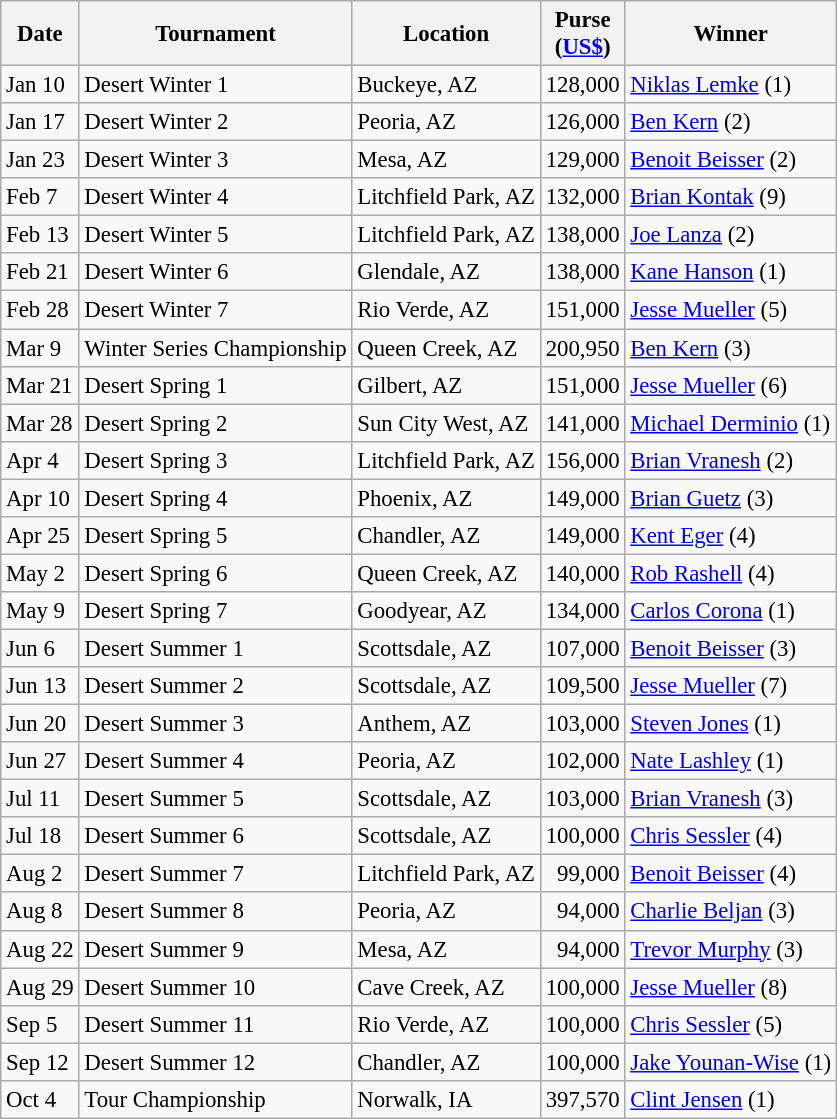<table class="wikitable" style="font-size:95%">
<tr>
<th>Date</th>
<th>Tournament</th>
<th>Location</th>
<th>Purse<br>(<a href='#'>US$</a>)</th>
<th>Winner</th>
</tr>
<tr>
<td>Jan 10</td>
<td>Desert Winter 1</td>
<td>Buckeye, AZ</td>
<td align=right>128,000</td>
<td> <a href='#'>Niklas Lemke</a> (1)</td>
</tr>
<tr>
<td>Jan 17</td>
<td>Desert Winter 2</td>
<td>Peoria, AZ</td>
<td align=right>126,000</td>
<td> <a href='#'>Ben Kern</a> (2)</td>
</tr>
<tr>
<td>Jan 23</td>
<td>Desert Winter 3</td>
<td>Mesa, AZ</td>
<td align=right>129,000</td>
<td> <a href='#'>Benoit Beisser</a> (2)</td>
</tr>
<tr>
<td>Feb 7</td>
<td>Desert Winter 4</td>
<td>Litchfield Park, AZ</td>
<td align=right>132,000</td>
<td> <a href='#'>Brian Kontak</a> (9)</td>
</tr>
<tr>
<td>Feb 13</td>
<td>Desert Winter 5</td>
<td>Litchfield Park, AZ</td>
<td align=right>138,000</td>
<td> <a href='#'>Joe Lanza</a> (2)</td>
</tr>
<tr>
<td>Feb 21</td>
<td>Desert Winter 6</td>
<td>Glendale, AZ</td>
<td align=right>138,000</td>
<td> <a href='#'>Kane Hanson</a> (1)</td>
</tr>
<tr>
<td>Feb 28</td>
<td>Desert Winter 7</td>
<td>Rio Verde, AZ</td>
<td align=right>151,000</td>
<td> <a href='#'>Jesse Mueller</a> (5)</td>
</tr>
<tr>
<td>Mar 9</td>
<td>Winter Series Championship</td>
<td>Queen Creek, AZ</td>
<td align=right>200,950</td>
<td> <a href='#'>Ben Kern</a> (3)</td>
</tr>
<tr>
<td>Mar 21</td>
<td>Desert Spring 1</td>
<td>Gilbert, AZ</td>
<td align=right>151,000</td>
<td> <a href='#'>Jesse Mueller</a> (6)</td>
</tr>
<tr>
<td>Mar 28</td>
<td>Desert Spring 2</td>
<td>Sun City West, AZ</td>
<td align=right>141,000</td>
<td> <a href='#'>Michael Derminio</a> (1)</td>
</tr>
<tr>
<td>Apr 4</td>
<td>Desert Spring 3</td>
<td>Litchfield Park, AZ</td>
<td align=right>156,000</td>
<td> <a href='#'>Brian Vranesh</a> (2)</td>
</tr>
<tr>
<td>Apr 10</td>
<td>Desert Spring 4</td>
<td>Phoenix, AZ</td>
<td align=right>149,000</td>
<td> <a href='#'>Brian Guetz</a> (3)</td>
</tr>
<tr>
<td>Apr 25</td>
<td>Desert Spring 5</td>
<td>Chandler, AZ</td>
<td align=right>149,000</td>
<td> <a href='#'>Kent Eger</a> (4)</td>
</tr>
<tr>
<td>May 2</td>
<td>Desert Spring 6</td>
<td>Queen Creek, AZ</td>
<td align=right>140,000</td>
<td> <a href='#'>Rob Rashell</a> (4)</td>
</tr>
<tr>
<td>May 9</td>
<td>Desert Spring 7</td>
<td>Goodyear, AZ</td>
<td align=right>134,000</td>
<td> <a href='#'>Carlos Corona</a> (1)</td>
</tr>
<tr>
<td>Jun 6</td>
<td>Desert Summer 1</td>
<td>Scottsdale, AZ</td>
<td align=right>107,000</td>
<td> <a href='#'>Benoit Beisser</a> (3)</td>
</tr>
<tr>
<td>Jun 13</td>
<td>Desert Summer 2</td>
<td>Scottsdale, AZ</td>
<td align=right>109,500</td>
<td> <a href='#'>Jesse Mueller</a> (7)</td>
</tr>
<tr>
<td>Jun 20</td>
<td>Desert Summer 3</td>
<td>Anthem, AZ</td>
<td align=right>103,000</td>
<td> <a href='#'>Steven Jones</a> (1)</td>
</tr>
<tr>
<td>Jun 27</td>
<td>Desert Summer 4</td>
<td>Peoria, AZ</td>
<td align=right>102,000</td>
<td> <a href='#'>Nate Lashley</a> (1)</td>
</tr>
<tr>
<td>Jul 11</td>
<td>Desert Summer 5</td>
<td>Scottsdale, AZ</td>
<td align=right>103,000</td>
<td> <a href='#'>Brian Vranesh</a> (3)</td>
</tr>
<tr>
<td>Jul 18</td>
<td>Desert Summer 6</td>
<td>Scottsdale, AZ</td>
<td align=right>100,000</td>
<td> <a href='#'>Chris Sessler</a> (4)</td>
</tr>
<tr>
<td>Aug 2</td>
<td>Desert Summer 7</td>
<td>Litchfield Park, AZ</td>
<td align=right>99,000</td>
<td> <a href='#'>Benoit Beisser</a> (4)</td>
</tr>
<tr>
<td>Aug 8</td>
<td>Desert Summer 8</td>
<td>Peoria, AZ</td>
<td align=right>94,000</td>
<td> <a href='#'>Charlie Beljan</a> (3)</td>
</tr>
<tr>
<td>Aug 22</td>
<td>Desert Summer 9</td>
<td>Mesa, AZ</td>
<td align=right>94,000</td>
<td> <a href='#'>Trevor Murphy</a> (3)</td>
</tr>
<tr>
<td>Aug 29</td>
<td>Desert Summer 10</td>
<td>Cave Creek, AZ</td>
<td align=right>100,000</td>
<td> <a href='#'>Jesse Mueller</a> (8)</td>
</tr>
<tr>
<td>Sep 5</td>
<td>Desert Summer 11</td>
<td>Rio Verde, AZ</td>
<td align=right>100,000</td>
<td> <a href='#'>Chris Sessler</a> (5)</td>
</tr>
<tr>
<td>Sep 12</td>
<td>Desert Summer 12</td>
<td>Chandler, AZ</td>
<td align=right>100,000</td>
<td> <a href='#'>Jake Younan-Wise</a> (1)</td>
</tr>
<tr>
<td>Oct 4</td>
<td>Tour Championship</td>
<td>Norwalk, IA</td>
<td align=right>397,570</td>
<td> <a href='#'>Clint Jensen</a> (1)</td>
</tr>
</table>
